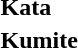<table>
<tr>
<td><strong>Kata</strong></td>
<td></td>
<td></td>
<td></td>
</tr>
<tr>
<td><strong>Kumite</strong></td>
<td></td>
<td></td>
<td> <br> </td>
</tr>
</table>
